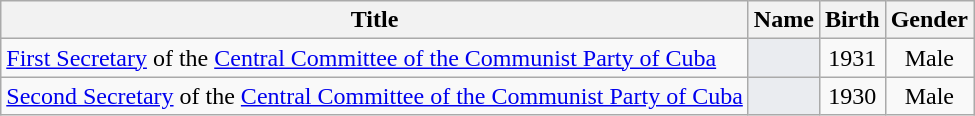<table class="wikitable sortable" style=text-align:center>
<tr>
<th>Title</th>
<th>Name</th>
<th>Birth</th>
<th>Gender</th>
</tr>
<tr>
<td align="left"><a href='#'>First Secretary</a> of the <a href='#'>Central Committee of the Communist Party of Cuba</a></td>
<td bgcolor = #EAECF0></td>
<td>1931</td>
<td>Male</td>
</tr>
<tr>
<td align="left"><a href='#'>Second Secretary</a> of the <a href='#'>Central Committee of the Communist Party of Cuba</a></td>
<td bgcolor = #EAECF0></td>
<td>1930</td>
<td>Male</td>
</tr>
</table>
